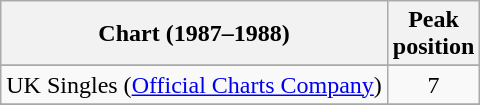<table class="wikitable sortable">
<tr>
<th>Chart (1987–1988)</th>
<th>Peak<br>position</th>
</tr>
<tr>
</tr>
<tr>
</tr>
<tr>
<td>UK Singles (<a href='#'>Official Charts Company</a>)</td>
<td style="text-align:center;">7</td>
</tr>
<tr>
</tr>
<tr>
</tr>
</table>
